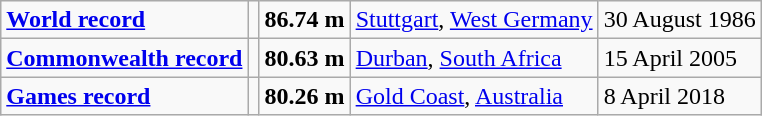<table class="wikitable">
<tr>
<td><a href='#'><strong>World record</strong></a></td>
<td></td>
<td><strong>86.74 m</strong></td>
<td><a href='#'>Stuttgart</a>, <a href='#'>West Germany</a></td>
<td>30 August 1986</td>
</tr>
<tr>
<td><a href='#'><strong>Commonwealth record</strong></a></td>
<td></td>
<td><strong>80.63 m</strong></td>
<td><a href='#'>Durban</a>, <a href='#'>South Africa</a></td>
<td>15 April 2005</td>
</tr>
<tr>
<td><a href='#'><strong>Games record</strong></a></td>
<td></td>
<td><strong> 80.26 m</strong></td>
<td><a href='#'>Gold Coast</a>, <a href='#'>Australia</a></td>
<td>8 April 2018</td>
</tr>
</table>
